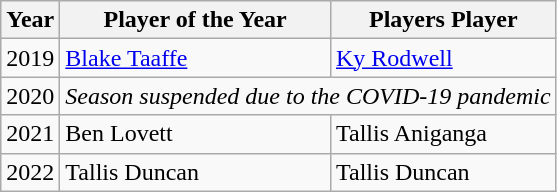<table class="wikitable">
<tr>
<th>Year</th>
<th>Player of the Year</th>
<th>Players Player</th>
</tr>
<tr>
<td>2019</td>
<td><a href='#'>Blake Taaffe</a></td>
<td><a href='#'>Ky Rodwell</a></td>
</tr>
<tr>
<td>2020</td>
<td colspan="2"><em>Season suspended due to the COVID-19 pandemic</em></td>
</tr>
<tr>
<td>2021</td>
<td>Ben Lovett</td>
<td>Tallis Aniganga</td>
</tr>
<tr>
<td>2022</td>
<td>Tallis Duncan</td>
<td>Tallis Duncan</td>
</tr>
</table>
